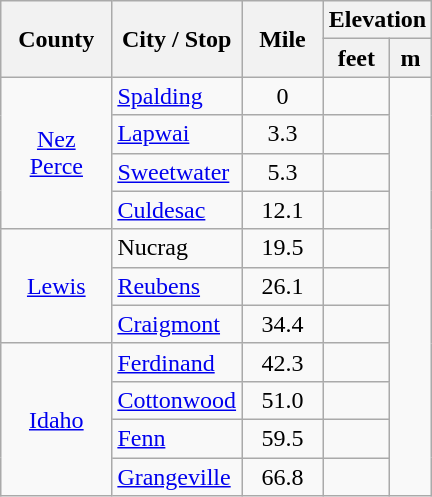<table class=wikitable style="text-align:center">
<tr>
<th rowspan=2>  County  </th>
<th rowspan=2>City / Stop</th>
<th rowspan=2>  Mile  </th>
<th colspan=2>Elevation</th>
</tr>
<tr>
<th>feet</th>
<th>m</th>
</tr>
<tr>
<td rowspan=4><a href='#'>Nez<br>Perce</a></td>
<td align=left><a href='#'>Spalding</a></td>
<td>0</td>
<td></td>
</tr>
<tr>
<td align=left><a href='#'>Lapwai</a></td>
<td>3.3</td>
<td></td>
</tr>
<tr>
<td align=left><a href='#'>Sweetwater</a></td>
<td>5.3</td>
<td></td>
</tr>
<tr>
<td align=left><a href='#'>Culdesac</a></td>
<td>12.1</td>
<td></td>
</tr>
<tr>
<td rowspan=3><a href='#'>Lewis</a></td>
<td align=left>Nucrag</td>
<td>19.5</td>
<td></td>
</tr>
<tr>
<td align=left><a href='#'>Reubens</a></td>
<td>26.1</td>
<td></td>
</tr>
<tr>
<td align=left><a href='#'>Craigmont</a></td>
<td>34.4</td>
<td></td>
</tr>
<tr>
<td rowspan=4><a href='#'>Idaho</a></td>
<td align=left><a href='#'>Ferdinand</a></td>
<td>42.3</td>
<td></td>
</tr>
<tr>
<td align=left><a href='#'>Cottonwood</a></td>
<td>51.0</td>
<td></td>
</tr>
<tr>
<td align=left><a href='#'>Fenn</a></td>
<td>59.5</td>
<td></td>
</tr>
<tr>
<td align=left><a href='#'>Grangeville</a></td>
<td>66.8</td>
<td></td>
</tr>
</table>
